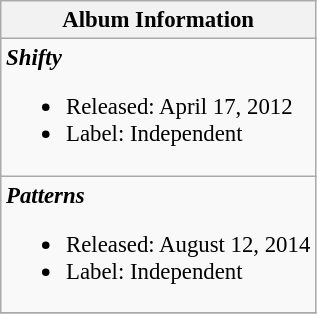<table class="wikitable" style="font-size: 95%;">
<tr>
<th align="left">Album Information</th>
</tr>
<tr>
<td align="left"><strong><em>Shifty</em></strong><br><ul><li>Released: April 17, 2012</li><li>Label: Independent</li></ul></td>
</tr>
<tr>
<td align="left"><strong><em>Patterns</em></strong><br><ul><li>Released: August 12, 2014</li><li>Label: Independent</li></ul></td>
</tr>
<tr>
</tr>
</table>
